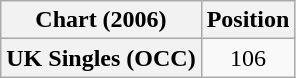<table class="wikitable plainrowheaders" style="text-align:center">
<tr>
<th scope="col">Chart (2006)</th>
<th scope="col">Position</th>
</tr>
<tr>
<th scope="row">UK Singles (OCC)</th>
<td>106</td>
</tr>
</table>
